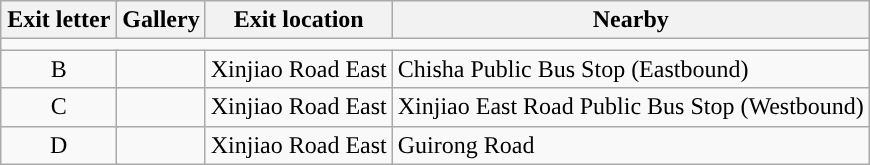<table class="wikitable">
<tr>
<th style="width:70px" colspan="3">Exit letter</th>
<th>Gallery</th>
<th>Exit location</th>
<th>Nearby</th>
</tr>
<tr style="background:#">
<td colspan = "6"></td>
</tr>
<tr>
<td align="center" colspan="3">B</td>
<td></td>
<td>Xinjiao Road East</td>
<td>Chisha Public Bus Stop (Eastbound)</td>
</tr>
<tr>
<td align="center" colspan="3">C</td>
<td></td>
<td>Xinjiao Road East</td>
<td>Xinjiao East Road Public Bus Stop (Westbound)</td>
</tr>
<tr>
<td align="center" colspan="3">D</td>
<td></td>
<td>Xinjiao Road East</td>
<td>Guirong Road</td>
</tr>
</table>
